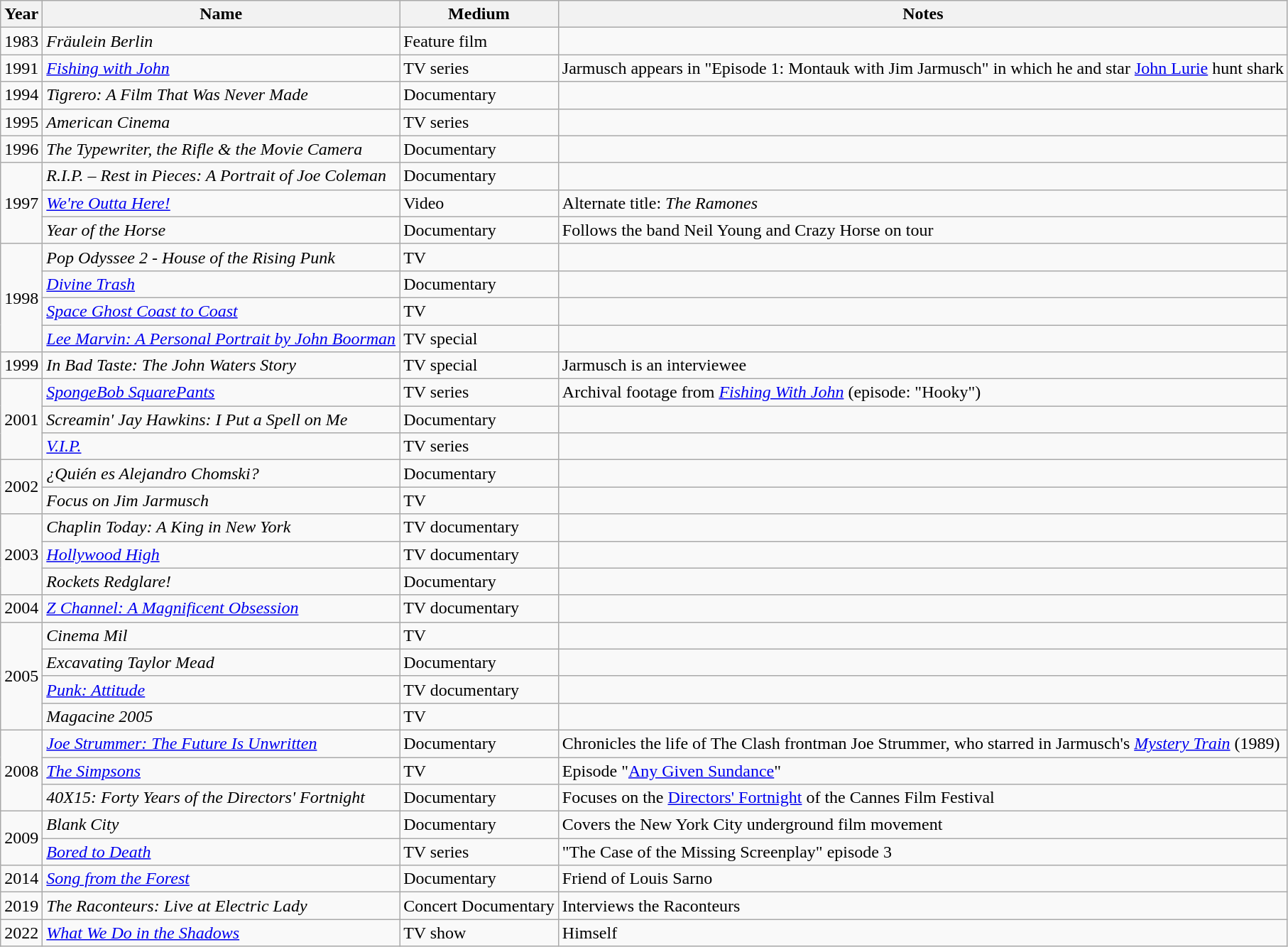<table class="wikitable">
<tr>
<th>Year</th>
<th>Name</th>
<th>Medium</th>
<th>Notes</th>
</tr>
<tr>
<td>1983</td>
<td><em>Fräulein Berlin</em></td>
<td>Feature film</td>
<td></td>
</tr>
<tr>
<td>1991</td>
<td><em><a href='#'>Fishing with John</a></em></td>
<td>TV series</td>
<td>Jarmusch appears in "Episode 1: Montauk with Jim Jarmusch" in which he and star <a href='#'>John Lurie</a> hunt shark</td>
</tr>
<tr>
<td>1994</td>
<td><em>Tigrero: A Film That Was Never Made</em></td>
<td>Documentary</td>
<td></td>
</tr>
<tr>
<td>1995</td>
<td><em>American Cinema</em></td>
<td>TV series</td>
<td></td>
</tr>
<tr>
<td>1996</td>
<td><em>The Typewriter, the Rifle & the Movie Camera</em></td>
<td>Documentary</td>
<td></td>
</tr>
<tr>
<td rowspan=3>1997</td>
<td><em>R.I.P. – Rest in Pieces: A Portrait of Joe Coleman</em></td>
<td>Documentary</td>
<td></td>
</tr>
<tr>
<td><em><a href='#'>We're Outta Here!</a></em></td>
<td>Video</td>
<td>Alternate title: <em>The Ramones</em></td>
</tr>
<tr>
<td><em>Year of the Horse</em></td>
<td>Documentary</td>
<td>Follows the band Neil Young and Crazy Horse on tour</td>
</tr>
<tr>
<td rowspan=4>1998</td>
<td><em>Pop Odyssee 2 - House of the Rising Punk</em></td>
<td>TV</td>
<td></td>
</tr>
<tr>
<td><em><a href='#'>Divine Trash</a></em></td>
<td>Documentary</td>
<td></td>
</tr>
<tr>
<td><em><a href='#'>Space Ghost Coast to Coast</a></em></td>
<td>TV</td>
<td></td>
</tr>
<tr>
<td><em><a href='#'>Lee Marvin: A Personal Portrait by John Boorman</a></em></td>
<td>TV special</td>
<td></td>
</tr>
<tr>
<td>1999</td>
<td><em>In Bad Taste: The John Waters Story</em></td>
<td>TV special</td>
<td>Jarmusch is an interviewee</td>
</tr>
<tr>
<td rowspan=3>2001</td>
<td><em><a href='#'>SpongeBob SquarePants</a></em></td>
<td>TV series</td>
<td>Archival footage from <em><a href='#'>Fishing With John</a></em> (episode: "Hooky")</td>
</tr>
<tr>
<td><em>Screamin' Jay Hawkins: I Put a Spell on Me</em></td>
<td>Documentary</td>
<td></td>
</tr>
<tr>
<td><em><a href='#'>V.I.P.</a></em></td>
<td>TV series</td>
<td></td>
</tr>
<tr>
<td rowspan=2>2002</td>
<td><em>¿Quién es Alejandro Chomski?</em></td>
<td>Documentary</td>
<td></td>
</tr>
<tr>
<td><em>Focus on Jim Jarmusch</em></td>
<td>TV</td>
<td></td>
</tr>
<tr>
<td rowspan=3>2003</td>
<td><em>Chaplin Today: A King in New York</em></td>
<td>TV documentary</td>
<td></td>
</tr>
<tr>
<td><em><a href='#'>Hollywood High</a></em></td>
<td>TV documentary</td>
<td></td>
</tr>
<tr>
<td><em>Rockets Redglare!</em></td>
<td>Documentary</td>
<td></td>
</tr>
<tr>
<td>2004</td>
<td><em><a href='#'>Z Channel: A Magnificent Obsession</a></em></td>
<td>TV documentary</td>
<td></td>
</tr>
<tr>
<td rowspan=4>2005</td>
<td><em>Cinema Mil</em></td>
<td>TV</td>
<td></td>
</tr>
<tr>
<td><em>Excavating Taylor Mead</em></td>
<td>Documentary</td>
<td></td>
</tr>
<tr>
<td><em><a href='#'>Punk: Attitude</a></em></td>
<td>TV documentary</td>
<td></td>
</tr>
<tr>
<td><em>Magacine 2005</em></td>
<td>TV</td>
<td></td>
</tr>
<tr>
<td rowspan=3>2008</td>
<td><em><a href='#'>Joe Strummer: The Future Is Unwritten</a></em></td>
<td>Documentary</td>
<td>Chronicles the life of The Clash frontman Joe Strummer, who starred in Jarmusch's <em><a href='#'>Mystery Train</a></em> (1989)</td>
</tr>
<tr>
<td><em><a href='#'>The Simpsons</a></em></td>
<td>TV</td>
<td>Episode "<a href='#'>Any Given Sundance</a>"</td>
</tr>
<tr>
<td><em>40X15: Forty Years of the Directors' Fortnight</em></td>
<td>Documentary</td>
<td>Focuses on the <a href='#'>Directors' Fortnight</a> of the Cannes Film Festival</td>
</tr>
<tr>
<td rowspan=2>2009</td>
<td><em>Blank City</em></td>
<td>Documentary</td>
<td>Covers the New York City underground film movement</td>
</tr>
<tr>
<td><em><a href='#'>Bored to Death</a></em></td>
<td>TV series</td>
<td>"The Case of the Missing Screenplay" episode 3</td>
</tr>
<tr>
<td>2014</td>
<td><em><a href='#'>Song from the Forest</a></em></td>
<td>Documentary</td>
<td>Friend of Louis Sarno</td>
</tr>
<tr>
<td>2019</td>
<td><em>The Raconteurs: Live at Electric Lady</em></td>
<td>Concert Documentary</td>
<td>Interviews the Raconteurs</td>
</tr>
<tr>
<td>2022</td>
<td><em><a href='#'>What We Do in the Shadows</a></em></td>
<td>TV show</td>
<td>Himself</td>
</tr>
</table>
